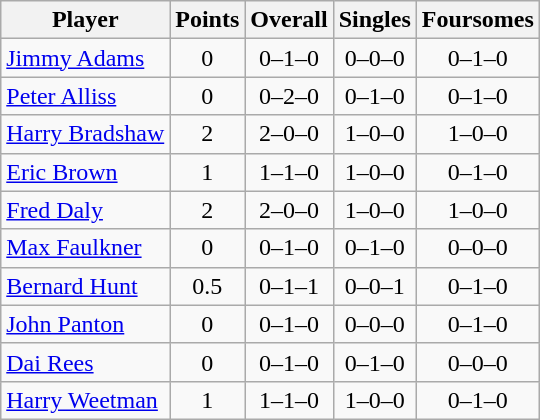<table class="wikitable sortable" style="text-align:center">
<tr>
<th>Player</th>
<th>Points</th>
<th>Overall</th>
<th>Singles</th>
<th>Foursomes</th>
</tr>
<tr>
<td align=left><a href='#'>Jimmy Adams</a></td>
<td>0</td>
<td>0–1–0</td>
<td>0–0–0</td>
<td>0–1–0</td>
</tr>
<tr>
<td align=left><a href='#'>Peter Alliss</a></td>
<td>0</td>
<td>0–2–0</td>
<td>0–1–0</td>
<td>0–1–0</td>
</tr>
<tr>
<td align=left><a href='#'>Harry Bradshaw</a></td>
<td>2</td>
<td>2–0–0</td>
<td>1–0–0</td>
<td>1–0–0</td>
</tr>
<tr>
<td align=left><a href='#'>Eric Brown</a></td>
<td>1</td>
<td>1–1–0</td>
<td>1–0–0</td>
<td>0–1–0</td>
</tr>
<tr>
<td align=left><a href='#'>Fred Daly</a></td>
<td>2</td>
<td>2–0–0</td>
<td>1–0–0</td>
<td>1–0–0</td>
</tr>
<tr>
<td align=left><a href='#'>Max Faulkner</a></td>
<td>0</td>
<td>0–1–0</td>
<td>0–1–0</td>
<td>0–0–0</td>
</tr>
<tr>
<td align=left><a href='#'>Bernard Hunt</a></td>
<td>0.5</td>
<td>0–1–1</td>
<td>0–0–1</td>
<td>0–1–0</td>
</tr>
<tr>
<td align=left><a href='#'>John Panton</a></td>
<td>0</td>
<td>0–1–0</td>
<td>0–0–0</td>
<td>0–1–0</td>
</tr>
<tr>
<td align=left><a href='#'>Dai Rees</a></td>
<td>0</td>
<td>0–1–0</td>
<td>0–1–0</td>
<td>0–0–0</td>
</tr>
<tr>
<td align=left><a href='#'>Harry Weetman</a></td>
<td>1</td>
<td>1–1–0</td>
<td>1–0–0</td>
<td>0–1–0</td>
</tr>
</table>
